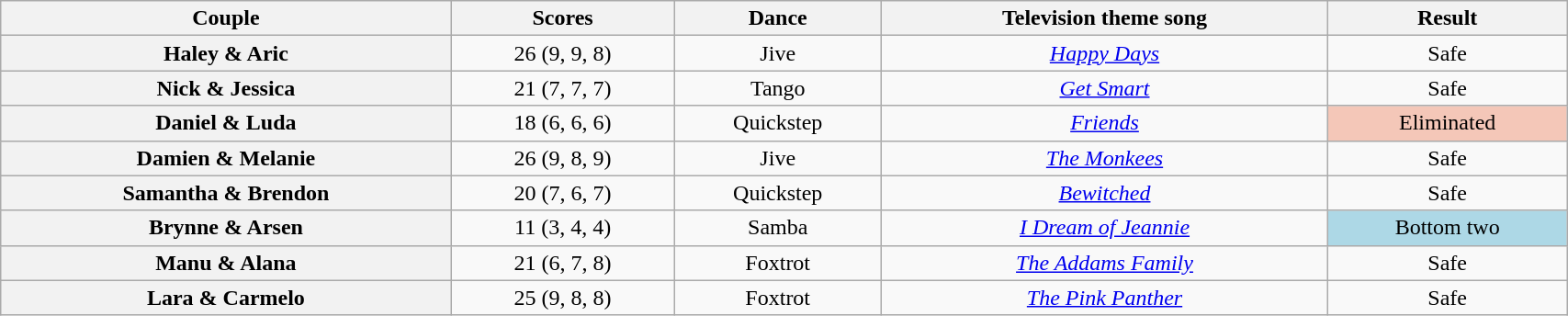<table class="wikitable sortable" style="text-align:center; width: 90%">
<tr>
<th scope="col">Couple</th>
<th scope="col">Scores</th>
<th scope="col">Dance</th>
<th scope="col" class="unsortable">Television theme song</th>
<th scope="col" class="unsortable">Result</th>
</tr>
<tr>
<th scope="row">Haley & Aric</th>
<td>26 (9, 9, 8)</td>
<td>Jive</td>
<td><em><a href='#'>Happy Days</a></em></td>
<td>Safe</td>
</tr>
<tr>
<th scope="row">Nick & Jessica</th>
<td>21 (7, 7, 7)</td>
<td>Tango</td>
<td><em><a href='#'>Get Smart</a></em></td>
<td>Safe</td>
</tr>
<tr>
<th scope="row">Daniel & Luda</th>
<td>18 (6, 6, 6)</td>
<td>Quickstep</td>
<td><em><a href='#'>Friends</a></em></td>
<td bgcolor="f4c7b8">Eliminated</td>
</tr>
<tr>
<th scope="row">Damien & Melanie</th>
<td>26 (9, 8, 9)</td>
<td>Jive</td>
<td><em><a href='#'>The Monkees</a></em></td>
<td>Safe</td>
</tr>
<tr>
<th scope="row">Samantha & Brendon</th>
<td>20 (7, 6, 7)</td>
<td>Quickstep</td>
<td><em><a href='#'>Bewitched</a></em></td>
<td>Safe</td>
</tr>
<tr>
<th scope="row">Brynne & Arsen</th>
<td>11 (3, 4, 4)</td>
<td>Samba</td>
<td><em><a href='#'>I Dream of Jeannie</a></em></td>
<td bgcolor="lightblue">Bottom two</td>
</tr>
<tr>
<th scope="row">Manu & Alana</th>
<td>21 (6, 7, 8)</td>
<td>Foxtrot</td>
<td><em><a href='#'>The Addams Family</a></em></td>
<td>Safe</td>
</tr>
<tr>
<th scope="row">Lara & Carmelo</th>
<td>25 (9, 8, 8)</td>
<td>Foxtrot</td>
<td><em><a href='#'>The Pink Panther</a></em></td>
<td>Safe</td>
</tr>
</table>
